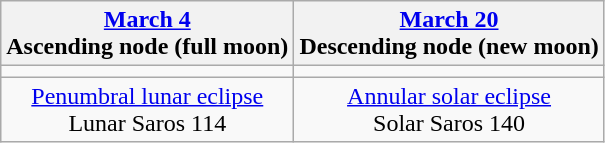<table class="wikitable">
<tr>
<th><a href='#'>March 4</a><br>Ascending node (full moon)<br></th>
<th><a href='#'>March 20</a><br>Descending node (new moon)<br></th>
</tr>
<tr>
<td></td>
<td></td>
</tr>
<tr align=center>
<td><a href='#'>Penumbral lunar eclipse</a><br>Lunar Saros 114</td>
<td><a href='#'>Annular solar eclipse</a><br>Solar Saros 140</td>
</tr>
</table>
